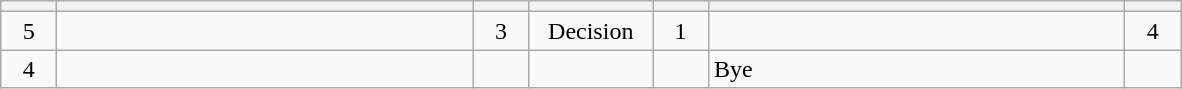<table class="wikitable" style="text-align: center;">
<tr>
<th width=30></th>
<th width=270></th>
<th width=30></th>
<th width=75></th>
<th width=30></th>
<th width=270></th>
<th width=30></th>
</tr>
<tr>
<td>5</td>
<td align=left></td>
<td>3</td>
<td>Decision</td>
<td>1</td>
<td align=left><strong></strong></td>
<td>4</td>
</tr>
<tr>
<td>4</td>
<td align=left><strong></strong></td>
<td></td>
<td></td>
<td></td>
<td align=left>Bye</td>
<td></td>
</tr>
</table>
